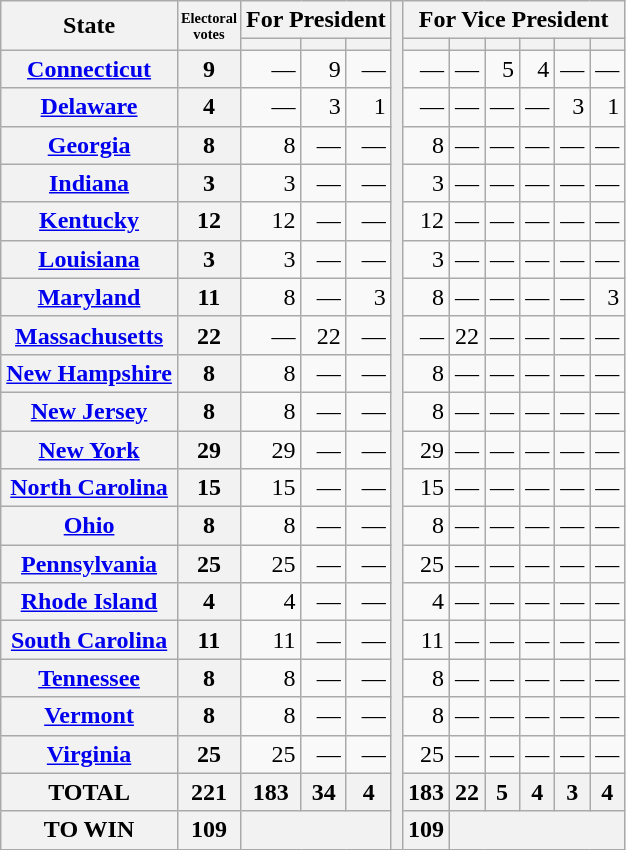<table class="wikitable sortable" style="text-align:right">
<tr>
<th rowspan=2>State</th>
<th rowspan=2 style="font-size: 60%">Electoral<br>votes</th>
<th colspan=3>For President</th>
<td rowspan=23 style="background: #efefef" class="unsortable"></td>
<th colspan=6>For Vice President</th>
</tr>
<tr>
<th></th>
<th></th>
<th></th>
<th></th>
<th></th>
<th></th>
<th></th>
<th></th>
<th></th>
</tr>
<tr>
<th><a href='#'>Connecticut</a></th>
<th>9</th>
<td>—</td>
<td>9</td>
<td>—</td>
<td>—</td>
<td>—</td>
<td>5</td>
<td>4</td>
<td>—</td>
<td>—</td>
</tr>
<tr>
<th><a href='#'>Delaware</a></th>
<th>4</th>
<td>—</td>
<td>3</td>
<td>1</td>
<td>—</td>
<td>—</td>
<td>—</td>
<td>—</td>
<td>3</td>
<td>1</td>
</tr>
<tr>
<th><a href='#'>Georgia</a></th>
<th>8</th>
<td>8</td>
<td>—</td>
<td>—</td>
<td>8</td>
<td>—</td>
<td>—</td>
<td>—</td>
<td>—</td>
<td>—</td>
</tr>
<tr>
<th><a href='#'>Indiana</a></th>
<th>3</th>
<td>3</td>
<td>—</td>
<td>—</td>
<td>3</td>
<td>—</td>
<td>—</td>
<td>—</td>
<td>—</td>
<td>—</td>
</tr>
<tr>
<th><a href='#'>Kentucky</a></th>
<th>12</th>
<td>12</td>
<td>—</td>
<td>—</td>
<td>12</td>
<td>—</td>
<td>—</td>
<td>—</td>
<td>—</td>
<td>—</td>
</tr>
<tr>
<th><a href='#'>Louisiana</a></th>
<th>3</th>
<td>3</td>
<td>—</td>
<td>—</td>
<td>3</td>
<td>—</td>
<td>—</td>
<td>—</td>
<td>—</td>
<td>—</td>
</tr>
<tr>
<th><a href='#'>Maryland</a></th>
<th>11</th>
<td>8</td>
<td>—</td>
<td>3</td>
<td>8</td>
<td>—</td>
<td>—</td>
<td>—</td>
<td>—</td>
<td>3</td>
</tr>
<tr>
<th><a href='#'>Massachusetts</a></th>
<th>22</th>
<td>—</td>
<td>22</td>
<td>—</td>
<td>—</td>
<td>22</td>
<td>—</td>
<td>—</td>
<td>—</td>
<td>—</td>
</tr>
<tr>
<th><a href='#'>New Hampshire</a></th>
<th>8</th>
<td>8</td>
<td>—</td>
<td>—</td>
<td>8</td>
<td>—</td>
<td>—</td>
<td>—</td>
<td>—</td>
<td>—</td>
</tr>
<tr>
<th><a href='#'>New Jersey</a></th>
<th>8</th>
<td>8</td>
<td>—</td>
<td>—</td>
<td>8</td>
<td>—</td>
<td>—</td>
<td>—</td>
<td>—</td>
<td>—</td>
</tr>
<tr>
<th><a href='#'>New York</a></th>
<th>29</th>
<td>29</td>
<td>—</td>
<td>—</td>
<td>29</td>
<td>—</td>
<td>—</td>
<td>—</td>
<td>—</td>
<td>—</td>
</tr>
<tr>
<th><a href='#'>North Carolina</a></th>
<th>15</th>
<td>15</td>
<td>—</td>
<td>—</td>
<td>15</td>
<td>—</td>
<td>—</td>
<td>—</td>
<td>—</td>
<td>—</td>
</tr>
<tr>
<th><a href='#'>Ohio</a></th>
<th>8</th>
<td>8</td>
<td>—</td>
<td>—</td>
<td>8</td>
<td>—</td>
<td>—</td>
<td>—</td>
<td>—</td>
<td>—</td>
</tr>
<tr>
<th><a href='#'>Pennsylvania</a></th>
<th>25</th>
<td>25</td>
<td>—</td>
<td>—</td>
<td>25</td>
<td>—</td>
<td>—</td>
<td>—</td>
<td>—</td>
<td>—</td>
</tr>
<tr>
<th><a href='#'>Rhode Island</a></th>
<th>4</th>
<td>4</td>
<td>—</td>
<td>—</td>
<td>4</td>
<td>—</td>
<td>—</td>
<td>—</td>
<td>—</td>
<td>—</td>
</tr>
<tr>
<th><a href='#'>South Carolina</a></th>
<th>11</th>
<td>11</td>
<td>—</td>
<td>—</td>
<td>11</td>
<td>—</td>
<td>—</td>
<td>—</td>
<td>—</td>
<td>—</td>
</tr>
<tr>
<th><a href='#'>Tennessee</a></th>
<th>8</th>
<td>8</td>
<td>—</td>
<td>—</td>
<td>8</td>
<td>—</td>
<td>—</td>
<td>—</td>
<td>—</td>
<td>—</td>
</tr>
<tr>
<th><a href='#'>Vermont</a></th>
<th>8</th>
<td>8</td>
<td>—</td>
<td>—</td>
<td>8</td>
<td>—</td>
<td>—</td>
<td>—</td>
<td>—</td>
<td>—</td>
</tr>
<tr>
<th><a href='#'>Virginia</a></th>
<th>25</th>
<td>25</td>
<td>—</td>
<td>—</td>
<td>25</td>
<td>—</td>
<td>—</td>
<td>—</td>
<td>—</td>
<td>—</td>
</tr>
<tr>
<th>TOTAL</th>
<th>221</th>
<th>183</th>
<th>34</th>
<th>4</th>
<th>183</th>
<th>22</th>
<th>5</th>
<th>4</th>
<th>3</th>
<th>4</th>
</tr>
<tr>
<th>TO WIN</th>
<th>109</th>
<th colspan=3></th>
<th>109</th>
<th colspan=5></th>
</tr>
</table>
